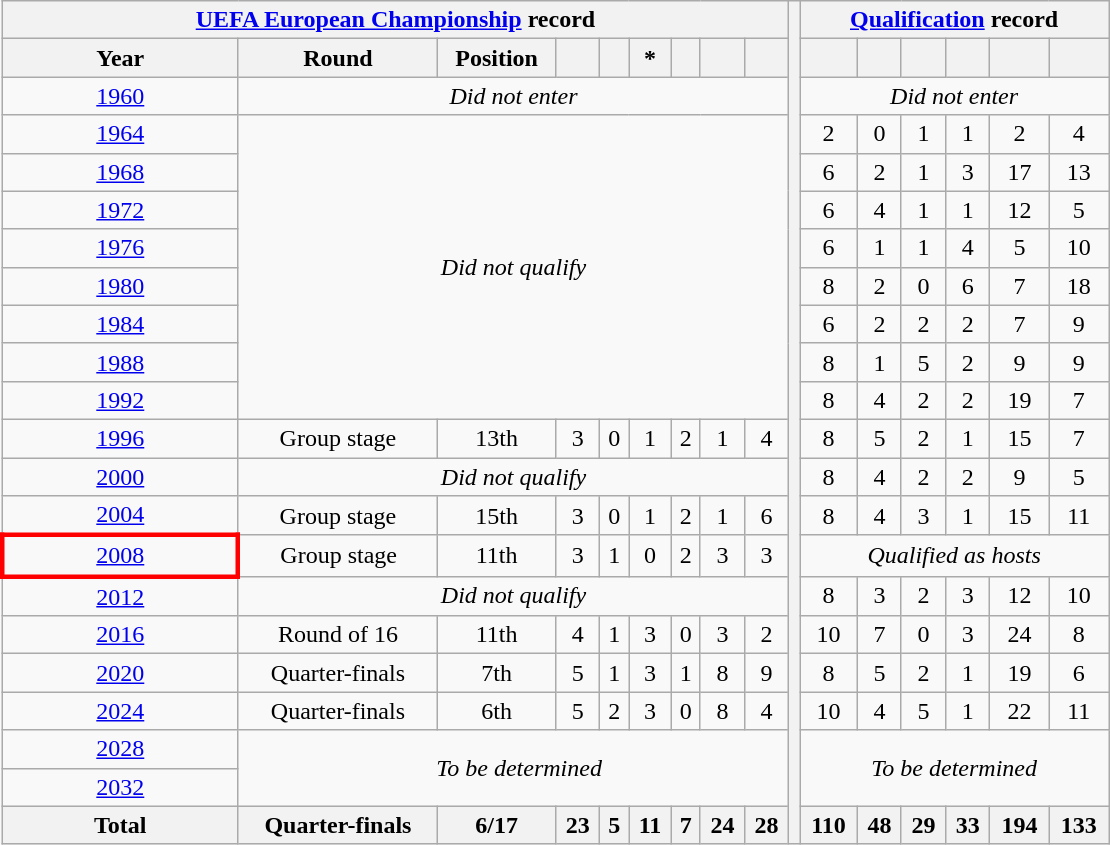<table class="wikitable" style="text-align: center;">
<tr>
<th colspan=9><a href='#'>UEFA European Championship</a> record</th>
<th style="width:1%;" rowspan=22></th>
<th colspan=6><a href='#'>Qualification</a> record</th>
</tr>
<tr>
<th width=150>Year</th>
<th>Round</th>
<th>Position</th>
<th></th>
<th></th>
<th>*</th>
<th></th>
<th></th>
<th></th>
<th></th>
<th></th>
<th></th>
<th></th>
<th></th>
<th></th>
</tr>
<tr>
<td> <a href='#'>1960</a></td>
<td colspan=8><em>Did not enter</em></td>
<td colspan=6><em>Did not enter</em></td>
</tr>
<tr>
<td> <a href='#'>1964</a></td>
<td colspan=8 rowspan=8><em>Did not qualify</em></td>
<td>2</td>
<td>0</td>
<td>1</td>
<td>1</td>
<td>2</td>
<td>4</td>
</tr>
<tr>
<td> <a href='#'>1968</a></td>
<td>6</td>
<td>2</td>
<td>1</td>
<td>3</td>
<td>17</td>
<td>13</td>
</tr>
<tr>
<td> <a href='#'>1972</a></td>
<td>6</td>
<td>4</td>
<td>1</td>
<td>1</td>
<td>12</td>
<td>5</td>
</tr>
<tr>
<td> <a href='#'>1976</a></td>
<td>6</td>
<td>1</td>
<td>1</td>
<td>4</td>
<td>5</td>
<td>10</td>
</tr>
<tr>
<td> <a href='#'>1980</a></td>
<td>8</td>
<td>2</td>
<td>0</td>
<td>6</td>
<td>7</td>
<td>18</td>
</tr>
<tr>
<td> <a href='#'>1984</a></td>
<td>6</td>
<td>2</td>
<td>2</td>
<td>2</td>
<td>7</td>
<td>9</td>
</tr>
<tr>
<td> <a href='#'>1988</a></td>
<td>8</td>
<td>1</td>
<td>5</td>
<td>2</td>
<td>9</td>
<td>9</td>
</tr>
<tr>
<td> <a href='#'>1992</a></td>
<td>8</td>
<td>4</td>
<td>2</td>
<td>2</td>
<td>19</td>
<td>7</td>
</tr>
<tr>
<td> <a href='#'>1996</a></td>
<td>Group stage</td>
<td>13th</td>
<td>3</td>
<td>0</td>
<td>1</td>
<td>2</td>
<td>1</td>
<td>4</td>
<td>8</td>
<td>5</td>
<td>2</td>
<td>1</td>
<td>15</td>
<td>7</td>
</tr>
<tr>
<td>  <a href='#'>2000</a></td>
<td colspan=8><em>Did not qualify</em></td>
<td>8</td>
<td>4</td>
<td>2</td>
<td>2</td>
<td>9</td>
<td>5</td>
</tr>
<tr>
<td> <a href='#'>2004</a></td>
<td>Group stage</td>
<td>15th</td>
<td>3</td>
<td>0</td>
<td>1</td>
<td>2</td>
<td>1</td>
<td>6</td>
<td>8</td>
<td>4</td>
<td>3</td>
<td>1</td>
<td>15</td>
<td>11</td>
</tr>
<tr>
<td style="border: 3px solid red">  <a href='#'>2008</a></td>
<td>Group stage</td>
<td>11th</td>
<td>3</td>
<td>1</td>
<td>0</td>
<td>2</td>
<td>3</td>
<td>3</td>
<td colspan=6><em>Qualified as hosts</em></td>
</tr>
<tr>
<td>  <a href='#'>2012</a></td>
<td colspan=8><em>Did not qualify</em></td>
<td>8</td>
<td>3</td>
<td>2</td>
<td>3</td>
<td>12</td>
<td>10</td>
</tr>
<tr>
<td> <a href='#'>2016</a></td>
<td>Round of 16</td>
<td>11th</td>
<td>4</td>
<td>1</td>
<td>3</td>
<td>0</td>
<td>3</td>
<td>2</td>
<td>10</td>
<td>7</td>
<td>0</td>
<td>3</td>
<td>24</td>
<td>8</td>
</tr>
<tr>
<td> <a href='#'>2020</a></td>
<td>Quarter-finals</td>
<td>7th</td>
<td>5</td>
<td>1</td>
<td>3</td>
<td>1</td>
<td>8</td>
<td>9</td>
<td>8</td>
<td>5</td>
<td>2</td>
<td>1</td>
<td>19</td>
<td>6</td>
</tr>
<tr>
<td> <a href='#'>2024</a></td>
<td>Quarter-finals</td>
<td>6th</td>
<td>5</td>
<td>2</td>
<td>3</td>
<td>0</td>
<td>8</td>
<td>4</td>
<td>10</td>
<td>4</td>
<td>5</td>
<td>1</td>
<td>22</td>
<td>11</td>
</tr>
<tr>
<td>  <a href='#'>2028</a></td>
<td colspan=9 rowspan=2><em>To be determined</em></td>
<td colspan=7 rowspan=2><em>To be determined</em></td>
</tr>
<tr>
<td>  <a href='#'>2032</a></td>
</tr>
<tr>
<th>Total</th>
<th>Quarter-finals</th>
<th>6/17</th>
<th>23</th>
<th>5</th>
<th>11</th>
<th>7</th>
<th>24</th>
<th>28</th>
<th>110</th>
<th>48</th>
<th>29</th>
<th>33</th>
<th>194</th>
<th>133</th>
</tr>
</table>
